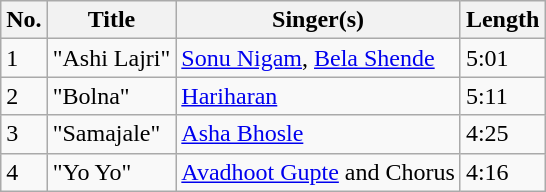<table class="wikitable">
<tr>
<th>No.</th>
<th>Title</th>
<th>Singer(s)</th>
<th>Length</th>
</tr>
<tr>
<td>1</td>
<td>"Ashi Lajri"</td>
<td><a href='#'>Sonu Nigam</a>, <a href='#'>Bela Shende</a></td>
<td>5:01</td>
</tr>
<tr>
<td>2</td>
<td>"Bolna"</td>
<td><a href='#'>Hariharan</a></td>
<td>5:11</td>
</tr>
<tr>
<td>3</td>
<td>"Samajale"</td>
<td><a href='#'>Asha Bhosle</a></td>
<td>4:25</td>
</tr>
<tr>
<td>4</td>
<td>"Yo Yo"</td>
<td><a href='#'>Avadhoot Gupte</a> and Chorus</td>
<td>4:16</td>
</tr>
</table>
